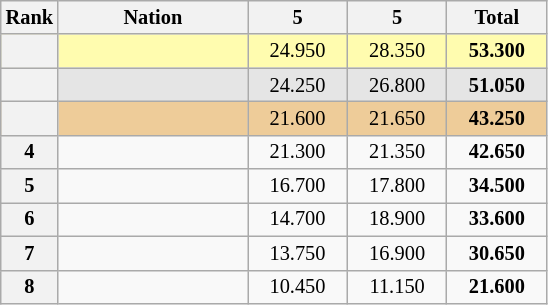<table class="wikitable sortable" style="text-align:center; font-size:85%">
<tr>
<th scope="col" style="width:20px;">Rank</th>
<th scope="col" style="width:120px;">Nation</th>
<th scope="col" style="width:60px;">5 </th>
<th scope="col" style="width:60px;">5 </th>
<th scope="col" style="width:60px;">Total</th>
</tr>
<tr bgcolor="fffcaf">
<th scope="row"></th>
<td align="left"></td>
<td>24.950</td>
<td>28.350</td>
<td><strong>53.300</strong></td>
</tr>
<tr bgcolor="e5e5e5">
<th scope="row"></th>
<td align="left"></td>
<td>24.250</td>
<td>26.800</td>
<td><strong>51.050</strong></td>
</tr>
<tr bgcolor="eecc99">
<th scope="row"></th>
<td align="left"></td>
<td>21.600</td>
<td>21.650</td>
<td><strong>43.250</strong></td>
</tr>
<tr>
<th scope="row">4</th>
<td align="left"></td>
<td>21.300</td>
<td>21.350</td>
<td><strong>42.650</strong></td>
</tr>
<tr>
<th scope="row">5</th>
<td align="left"></td>
<td>16.700</td>
<td>17.800</td>
<td><strong>34.500</strong></td>
</tr>
<tr>
<th scope="row">6</th>
<td align="left"></td>
<td>14.700</td>
<td>18.900</td>
<td><strong>33.600</strong></td>
</tr>
<tr>
<th scope="row">7</th>
<td align="left"></td>
<td>13.750</td>
<td>16.900</td>
<td><strong>30.650</strong></td>
</tr>
<tr>
<th scope="row">8</th>
<td align="left"></td>
<td>10.450</td>
<td>11.150</td>
<td><strong>21.600</strong></td>
</tr>
</table>
